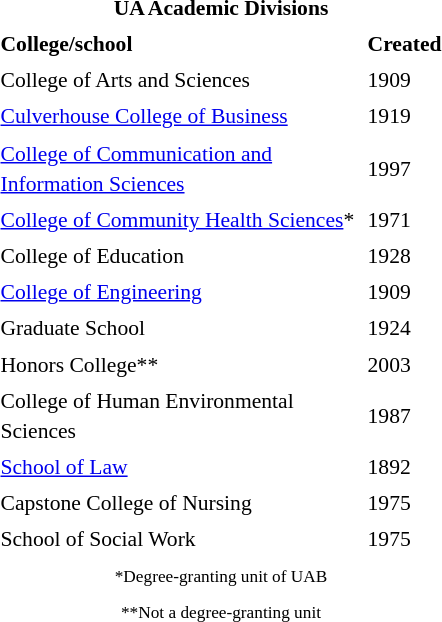<table class="toccolours" style="float:right; margin-left:1em; font-size:90%; line-height:1.4em; width:300px">
<tr>
<th colspan="2" style="text-align: center;"><strong>UA Academic Divisions</strong></th>
</tr>
<tr>
<td><strong>College/school</strong></td>
<td><strong>Created</strong></td>
</tr>
<tr>
<td>College of Arts and Sciences</td>
<td>1909</td>
</tr>
<tr>
<td><a href='#'>Culverhouse College of Business</a></td>
<td>1919</td>
</tr>
<tr>
<td><a href='#'>College of Communication and Information Sciences</a></td>
<td>1997</td>
</tr>
<tr>
<td><a href='#'>College of Community Health Sciences</a>*</td>
<td>1971</td>
</tr>
<tr>
<td>College of Education</td>
<td>1928</td>
</tr>
<tr>
<td><a href='#'>College of Engineering</a></td>
<td>1909</td>
</tr>
<tr>
<td>Graduate School</td>
<td>1924</td>
</tr>
<tr>
<td>Honors College**</td>
<td>2003</td>
</tr>
<tr>
<td>College of Human Environmental Sciences</td>
<td>1987</td>
</tr>
<tr>
<td><a href='#'>School of Law</a></td>
<td>1892</td>
</tr>
<tr>
<td>Capstone College of Nursing</td>
<td>1975</td>
</tr>
<tr>
<td>School of Social Work</td>
<td>1975</td>
</tr>
<tr>
<td colspan="2" style="text-align: center; font-size: 80%">*Degree-granting unit of UAB</td>
</tr>
<tr>
<td colspan="2" style="text-align: center; font-size: 80%">**Not a degree-granting unit</td>
</tr>
</table>
